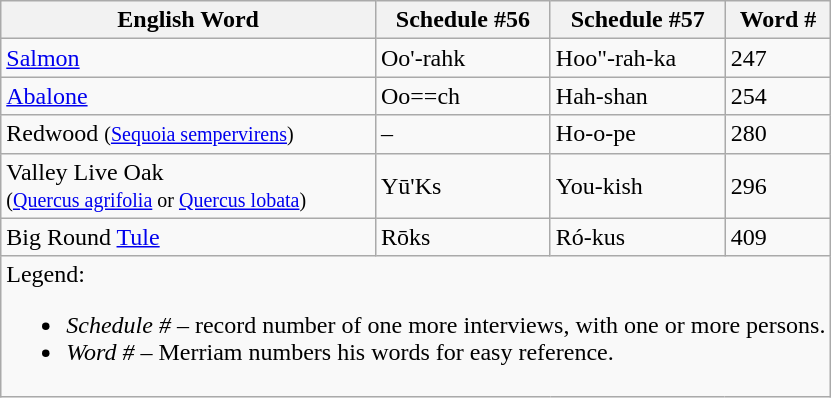<table class="wikitable">
<tr>
<th>English Word</th>
<th>Schedule #56</th>
<th>Schedule #57</th>
<th>Word #</th>
</tr>
<tr>
<td><a href='#'>Salmon</a></td>
<td>Oo'-rahk</td>
<td>Hoo"-rah-ka</td>
<td>247</td>
</tr>
<tr>
<td><a href='#'>Abalone</a></td>
<td>Oo==ch</td>
<td>Hah-shan</td>
<td>254</td>
</tr>
<tr>
<td>Redwood <small>(<a href='#'>Sequoia sempervirens</a>)</small></td>
<td>–</td>
<td>Ho-o-pe</td>
<td>280</td>
</tr>
<tr>
<td>Valley Live Oak <br><small>(<a href='#'>Quercus agrifolia</a> or <a href='#'>Quercus lobata</a>)</small></td>
<td>Yū'Ks</td>
<td>You-kish</td>
<td>296</td>
</tr>
<tr>
<td>Big Round <a href='#'>Tule</a></td>
<td>Rōks</td>
<td>Ró-kus</td>
<td>409</td>
</tr>
<tr>
<td colspan="4">Legend:<br><ul><li><em>Schedule #</em> – record number of one more interviews, with one or more persons.</li><li><em>Word #</em> – Merriam numbers his words for easy reference.</li></ul></td>
</tr>
</table>
